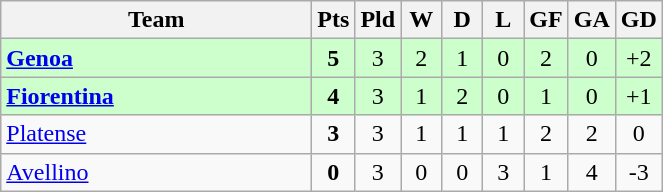<table class="wikitable" style="text-align:center;">
<tr>
<th width=200>Team</th>
<th width=20>Pts</th>
<th width=20>Pld</th>
<th width=20>W</th>
<th width=20>D</th>
<th width=20>L</th>
<th width=20>GF</th>
<th width=20>GA</th>
<th width=20>GD</th>
</tr>
<tr style="background:#ccffcc">
<td style="text-align:left"><strong> <a href='#'>Genoa</a></strong></td>
<td><strong>5</strong></td>
<td>3</td>
<td>2</td>
<td>1</td>
<td>0</td>
<td>2</td>
<td>0</td>
<td>+2</td>
</tr>
<tr style="background:#ccffcc">
<td style="text-align:left"><strong> <a href='#'>Fiorentina</a></strong></td>
<td><strong>4</strong></td>
<td>3</td>
<td>1</td>
<td>2</td>
<td>0</td>
<td>1</td>
<td>0</td>
<td>+1</td>
</tr>
<tr>
<td style="text-align:left"> <a href='#'>Platense</a></td>
<td><strong>3</strong></td>
<td>3</td>
<td>1</td>
<td>1</td>
<td>1</td>
<td>2</td>
<td>2</td>
<td>0</td>
</tr>
<tr>
<td style="text-align:left"> <a href='#'>Avellino</a></td>
<td><strong>0</strong></td>
<td>3</td>
<td>0</td>
<td>0</td>
<td>3</td>
<td>1</td>
<td>4</td>
<td>-3</td>
</tr>
</table>
